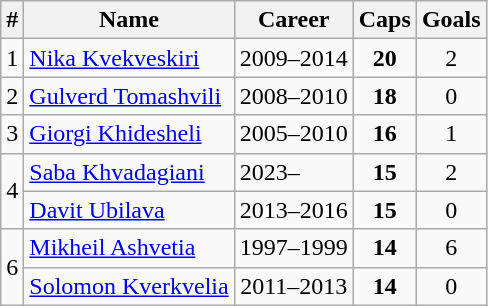<table class="wikitable sortable" style="text-align: center;">
<tr>
<th>#</th>
<th class="unsortable">Name</th>
<th class="unsortable">Career</th>
<th>Caps</th>
<th>Goals</th>
</tr>
<tr>
<td>1</td>
<td style="text-align: left;"><a href='#'>Nika Kvekveskiri</a></td>
<td>2009–2014</td>
<td><strong>20</strong></td>
<td>2</td>
</tr>
<tr>
<td>2</td>
<td style="text-align: left;"><a href='#'>Gulverd Tomashvili</a></td>
<td>2008–2010</td>
<td><strong>18</strong></td>
<td>0</td>
</tr>
<tr>
<td>3</td>
<td style="text-align: left;"><a href='#'>Giorgi Khidesheli</a></td>
<td>2005–2010</td>
<td><strong>16</strong></td>
<td>1</td>
</tr>
<tr>
<td rowspan="2">4</td>
<td style="text-align: left;"><a href='#'>Saba Khvadagiani</a></td>
<td style="text-align: left;">2023–</td>
<td><strong>15</strong></td>
<td>2</td>
</tr>
<tr>
<td style="text-align: left;"><a href='#'>Davit Ubilava</a></td>
<td>2013–2016</td>
<td><strong>15</strong></td>
<td>0</td>
</tr>
<tr>
<td rowspan="2">6</td>
<td style="text-align: left;"><a href='#'>Mikheil Ashvetia</a></td>
<td>1997–1999</td>
<td><strong>14</strong></td>
<td>6</td>
</tr>
<tr>
<td style="text-align: left;"><a href='#'>Solomon Kverkvelia</a></td>
<td>2011–2013</td>
<td><strong>14</strong></td>
<td>0</td>
</tr>
</table>
